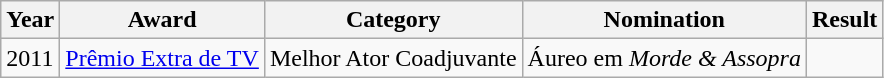<table class="wikitable">
<tr>
<th>Year</th>
<th>Award</th>
<th>Category</th>
<th>Nomination</th>
<th>Result</th>
</tr>
<tr>
<td>2011</td>
<td><a href='#'>Prêmio Extra de TV</a></td>
<td>Melhor Ator Coadjuvante</td>
<td>Áureo em <em>Morde & Assopra</em></td>
<td></td>
</tr>
</table>
